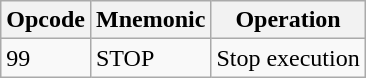<table class="wikitable">
<tr>
<th>Opcode</th>
<th>Mnemonic</th>
<th>Operation</th>
</tr>
<tr>
<td>99</td>
<td>STOP</td>
<td>Stop execution</td>
</tr>
</table>
